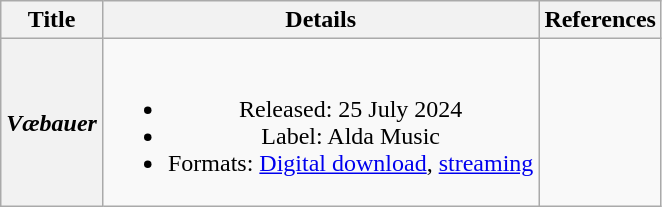<table class="wikitable plainrowheaders" style="text-align:center;">
<tr>
<th scope="col">Title</th>
<th scope="col">Details</th>
<th>References</th>
</tr>
<tr>
<th scope="row"><em>Væbauer</em><br></th>
<td><br><ul><li>Released: 25 July 2024</li><li>Label: Alda Music</li><li>Formats: <a href='#'>Digital download</a>, <a href='#'>streaming</a></li></ul></td>
<td></td>
</tr>
</table>
